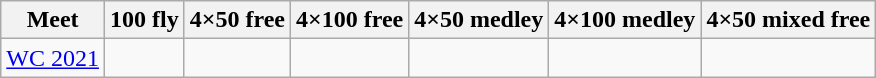<table class="sortable wikitable">
<tr>
<th>Meet</th>
<th class="unsortable">100 fly</th>
<th class="unsortable">4×50 free</th>
<th class="unsortable">4×100 free</th>
<th class="unsortable">4×50 medley</th>
<th class="unsortable">4×100 medley</th>
<th class="unsortable">4×50 mixed free</th>
</tr>
<tr>
<td><a href='#'>WC 2021</a></td>
<td align="center"></td>
<td align="center"></td>
<td align="center"></td>
<td align="center"></td>
<td align="center"></td>
<td align="center"></td>
</tr>
</table>
